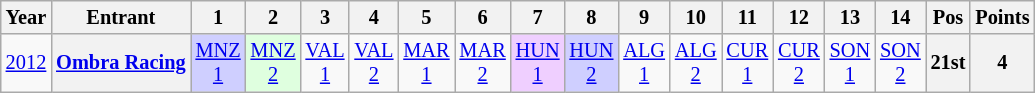<table class="wikitable" style="text-align:center; font-size:85%">
<tr>
<th>Year</th>
<th>Entrant</th>
<th>1</th>
<th>2</th>
<th>3</th>
<th>4</th>
<th>5</th>
<th>6</th>
<th>7</th>
<th>8</th>
<th>9</th>
<th>10</th>
<th>11</th>
<th>12</th>
<th>13</th>
<th>14</th>
<th>Pos</th>
<th>Points</th>
</tr>
<tr>
<td><a href='#'>2012</a></td>
<th nowrap><a href='#'>Ombra Racing</a></th>
<td style="background:#CFCFFF;"><a href='#'>MNZ<br>1</a><br></td>
<td style="background:#DFFFDF;"><a href='#'>MNZ<br>2</a><br></td>
<td><a href='#'>VAL<br>1</a></td>
<td><a href='#'>VAL<br>2</a></td>
<td><a href='#'>MAR<br>1</a></td>
<td><a href='#'>MAR<br>2</a></td>
<td style="background:#EFCFFF;"><a href='#'>HUN<br>1</a><br></td>
<td style="background:#CFCFFF;"><a href='#'>HUN<br>2</a><br></td>
<td><a href='#'>ALG<br>1</a></td>
<td><a href='#'>ALG<br>2</a></td>
<td><a href='#'>CUR<br>1</a></td>
<td><a href='#'>CUR<br>2</a></td>
<td><a href='#'>SON<br>1</a></td>
<td><a href='#'>SON<br>2</a></td>
<th>21st</th>
<th>4</th>
</tr>
</table>
